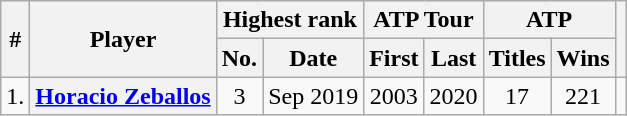<table class="wikitable plainrowheaders" style=text-align:center>
<tr>
<th rowspan="2">#</th>
<th rowspan="2">Player</th>
<th colspan="2">Highest rank</th>
<th colspan="2">ATP Tour</th>
<th colspan="2">ATP</th>
<th rowspan="2"></th>
</tr>
<tr>
<th>No.</th>
<th>Date</th>
<th>First</th>
<th>Last</th>
<th>Titles</th>
<th>Wins</th>
</tr>
<tr>
<td>1.</td>
<th scope="row" align="left"><a href='#'>Horacio Zeballos</a></th>
<td>3</td>
<td>Sep 2019</td>
<td>2003</td>
<td>2020</td>
<td>17</td>
<td>221</td>
<td></td>
</tr>
</table>
